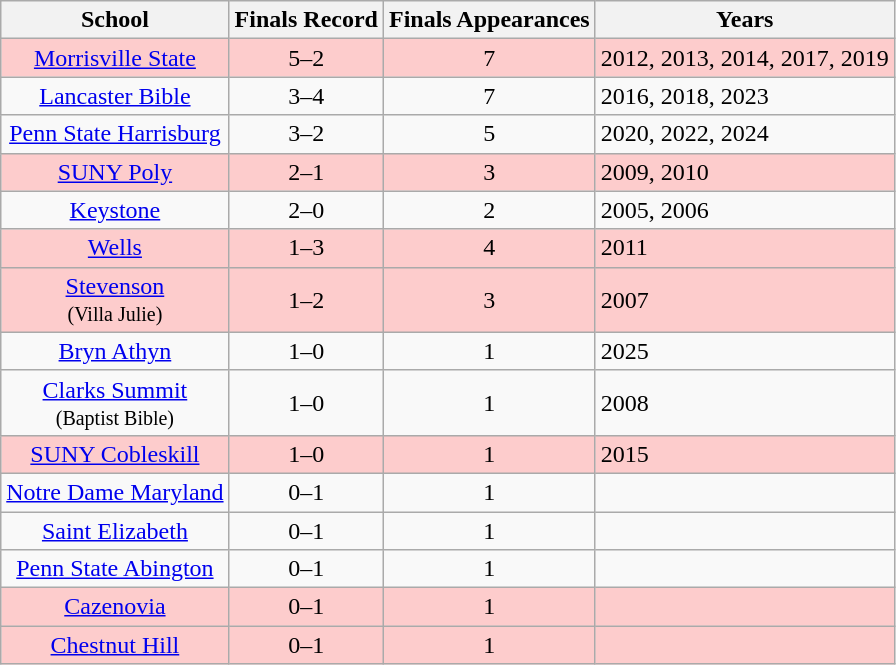<table class="wikitable sortable" style="text-align:center;">
<tr>
<th>School</th>
<th>Finals Record</th>
<th>Finals Appearances</th>
<th class=unsortable>Years</th>
</tr>
<tr bgcolor=#fdcccc>
<td><a href='#'>Morrisville State</a></td>
<td>5–2</td>
<td>7</td>
<td align=left>2012, 2013, 2014, 2017, 2019</td>
</tr>
<tr>
<td><a href='#'>Lancaster Bible</a></td>
<td>3–4</td>
<td>7</td>
<td align=left>2016, 2018, 2023</td>
</tr>
<tr>
<td><a href='#'>Penn State Harrisburg</a></td>
<td>3–2</td>
<td>5</td>
<td align=left>2020, 2022, 2024</td>
</tr>
<tr bgcolor=#fdcccc>
<td><a href='#'>SUNY Poly</a></td>
<td>2–1</td>
<td>3</td>
<td align=left>2009, 2010</td>
</tr>
<tr>
<td><a href='#'>Keystone</a></td>
<td>2–0</td>
<td>2</td>
<td align=left>2005, 2006</td>
</tr>
<tr bgcolor=#fdcccc>
<td><a href='#'>Wells</a></td>
<td>1–3</td>
<td>4</td>
<td align=left>2011</td>
</tr>
<tr bgcolor=#fdcccc>
<td><a href='#'>Stevenson</a><br><small>(Villa Julie)</small></td>
<td>1–2</td>
<td>3</td>
<td align=left>2007</td>
</tr>
<tr>
<td><a href='#'>Bryn Athyn</a></td>
<td>1–0</td>
<td>1</td>
<td align=left>2025</td>
</tr>
<tr>
<td><a href='#'>Clarks Summit</a><br><small>(Baptist Bible)</small></td>
<td>1–0</td>
<td>1</td>
<td align=left>2008</td>
</tr>
<tr bgcolor=#fdcccc>
<td><a href='#'>SUNY Cobleskill</a></td>
<td>1–0</td>
<td>1</td>
<td align=left>2015</td>
</tr>
<tr>
<td><a href='#'>Notre Dame Maryland</a></td>
<td>0–1</td>
<td>1</td>
<td align=left></td>
</tr>
<tr>
<td><a href='#'>Saint Elizabeth</a></td>
<td>0–1</td>
<td>1</td>
<td align=left></td>
</tr>
<tr>
<td><a href='#'>Penn State Abington</a></td>
<td>0–1</td>
<td>1</td>
<td align=left></td>
</tr>
<tr bgcolor=#fdcccc>
<td><a href='#'>Cazenovia</a></td>
<td>0–1</td>
<td>1</td>
<td align=left></td>
</tr>
<tr bgcolor=#fdcccc>
<td><a href='#'>Chestnut Hill</a></td>
<td>0–1</td>
<td>1</td>
<td align=left></td>
</tr>
</table>
